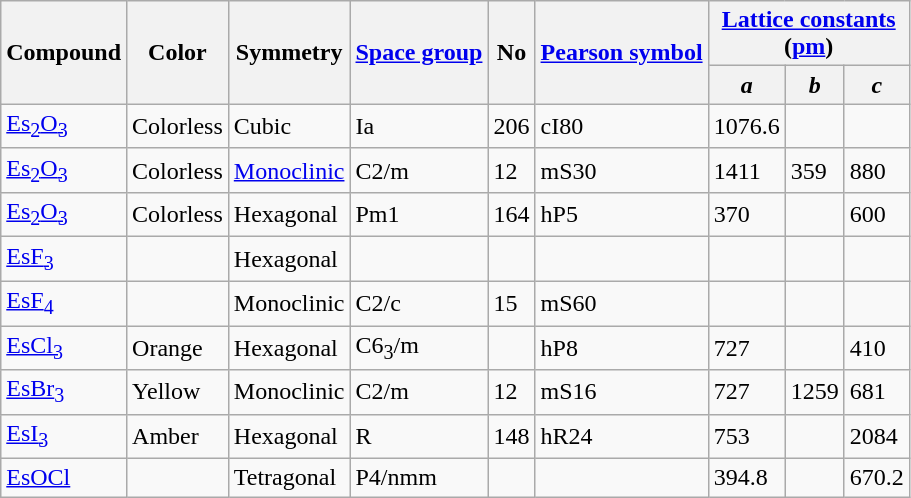<table class = "wikitable">
<tr>
<th rowspan=2>Compound</th>
<th rowspan=2>Color</th>
<th rowspan=2>Symmetry</th>
<th rowspan=2><a href='#'>Space group</a></th>
<th rowspan=2>No</th>
<th rowspan=2><a href='#'>Pearson symbol</a></th>
<th colspan=3><a href='#'>Lattice constants</a><br>(<a href='#'>pm</a>)</th>
</tr>
<tr>
<th><em>a</em></th>
<th><em>b</em></th>
<th><em>c</em></th>
</tr>
<tr>
<td><a href='#'>Es<sub>2</sub>O<sub>3</sub></a></td>
<td>Colorless</td>
<td>Cubic</td>
<td>Ia</td>
<td>206</td>
<td>cI80</td>
<td>1076.6</td>
<td></td>
<td></td>
</tr>
<tr>
<td><a href='#'>Es<sub>2</sub>O<sub>3</sub></a></td>
<td>Colorless</td>
<td><a href='#'>Monoclinic</a></td>
<td>C2/m</td>
<td>12</td>
<td>mS30</td>
<td>1411</td>
<td>359</td>
<td>880</td>
</tr>
<tr>
<td><a href='#'>Es<sub>2</sub>O<sub>3</sub></a></td>
<td>Colorless</td>
<td>Hexagonal</td>
<td>Pm1</td>
<td>164</td>
<td>hP5</td>
<td>370</td>
<td></td>
<td>600</td>
</tr>
<tr>
<td><a href='#'>EsF<sub>3</sub></a></td>
<td></td>
<td>Hexagonal</td>
<td></td>
<td></td>
<td></td>
<td></td>
<td></td>
<td></td>
</tr>
<tr>
<td><a href='#'>EsF<sub>4</sub></a></td>
<td></td>
<td>Monoclinic</td>
<td>C2/c</td>
<td>15</td>
<td>mS60</td>
<td></td>
<td></td>
<td></td>
</tr>
<tr>
<td><a href='#'>EsCl<sub>3</sub></a></td>
<td>Orange</td>
<td>Hexagonal</td>
<td>C6<sub>3</sub>/m</td>
<td></td>
<td>hP8</td>
<td>727</td>
<td></td>
<td>410</td>
</tr>
<tr>
<td><a href='#'>EsBr<sub>3</sub></a></td>
<td>Yellow</td>
<td>Monoclinic</td>
<td>C2/m</td>
<td>12</td>
<td>mS16</td>
<td>727</td>
<td>1259</td>
<td>681</td>
</tr>
<tr>
<td><a href='#'>EsI<sub>3</sub></a></td>
<td>Amber</td>
<td>Hexagonal</td>
<td>R</td>
<td>148</td>
<td>hR24</td>
<td>753</td>
<td></td>
<td>2084</td>
</tr>
<tr>
<td><a href='#'>EsOCl</a></td>
<td></td>
<td>Tetragonal</td>
<td>P4/nmm</td>
<td></td>
<td></td>
<td>394.8</td>
<td></td>
<td>670.2</td>
</tr>
</table>
